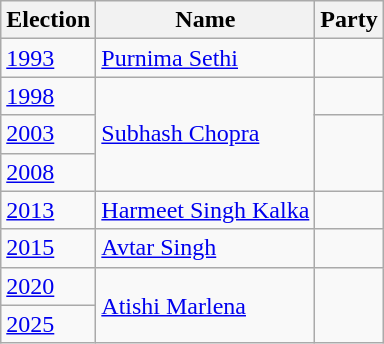<table class="wikitable sortable">
<tr>
<th>Election</th>
<th>Name</th>
<th colspan=2>Party</th>
</tr>
<tr>
<td><a href='#'>1993</a></td>
<td><a href='#'>Purnima Sethi</a></td>
<td></td>
</tr>
<tr>
<td><a href='#'>1998</a></td>
<td rowspan="3"><a href='#'>Subhash Chopra</a></td>
<td></td>
</tr>
<tr>
<td><a href='#'>2003</a></td>
</tr>
<tr>
<td><a href='#'>2008</a></td>
</tr>
<tr>
<td><a href='#'>2013</a></td>
<td><a href='#'>Harmeet Singh Kalka</a></td>
<td></td>
</tr>
<tr>
<td><a href='#'>2015</a></td>
<td><a href='#'>Avtar Singh</a></td>
<td></td>
</tr>
<tr>
<td><a href='#'>2020</a></td>
<td rowspan =2><a href='#'>Atishi Marlena</a></td>
</tr>
<tr>
<td><a href='#'>2025</a></td>
</tr>
</table>
